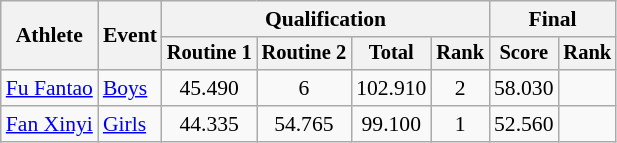<table class="wikitable" style="text-align:center;font-size:90%">
<tr>
<th rowspan=2>Athlete</th>
<th rowspan=2>Event</th>
<th colspan=4>Qualification</th>
<th colspan=2>Final</th>
</tr>
<tr style="font-size:95%">
<th>Routine 1</th>
<th>Routine 2</th>
<th>Total</th>
<th>Rank</th>
<th>Score</th>
<th>Rank</th>
</tr>
<tr>
<td align=left><a href='#'>Fu Fantao</a></td>
<td align=left><a href='#'>Boys</a></td>
<td>45.490</td>
<td>6</td>
<td>102.910</td>
<td>2</td>
<td>58.030</td>
<td></td>
</tr>
<tr>
<td align=left><a href='#'>Fan Xinyi</a></td>
<td align=left><a href='#'>Girls</a></td>
<td>44.335</td>
<td>54.765</td>
<td>99.100</td>
<td>1</td>
<td>52.560</td>
<td></td>
</tr>
</table>
